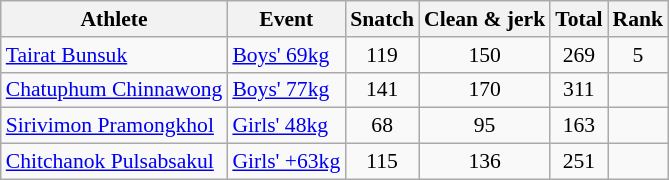<table class="wikitable" style="font-size:90%">
<tr>
<th>Athlete</th>
<th>Event</th>
<th>Snatch</th>
<th>Clean & jerk</th>
<th>Total</th>
<th>Rank</th>
</tr>
<tr>
<td><a href='#'>Tairat Bunsuk</a></td>
<td><a href='#'>Boys' 69kg</a></td>
<td align=center>119</td>
<td align=center>150</td>
<td align=center>269</td>
<td align=center>5</td>
</tr>
<tr>
<td><a href='#'>Chatuphum Chinnawong</a></td>
<td><a href='#'>Boys' 77kg</a></td>
<td align=center>141</td>
<td align=center>170</td>
<td align=center>311</td>
<td align=center></td>
</tr>
<tr>
<td><a href='#'>Sirivimon Pramongkhol</a></td>
<td><a href='#'>Girls' 48kg</a></td>
<td align=center>68</td>
<td align=center>95</td>
<td align=center>163</td>
<td align=center></td>
</tr>
<tr>
<td><a href='#'>Chitchanok Pulsabsakul</a></td>
<td><a href='#'>Girls' +63kg</a></td>
<td align=center>115</td>
<td align=center>136</td>
<td align=center>251</td>
<td align=center></td>
</tr>
</table>
